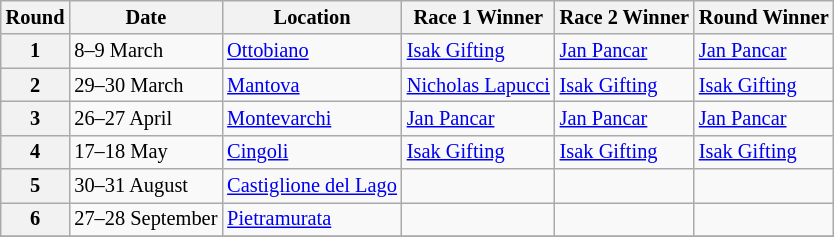<table class="wikitable" style="font-size: 85%;">
<tr>
<th>Round</th>
<th>Date</th>
<th>Location</th>
<th>Race 1 Winner</th>
<th>Race 2 Winner</th>
<th>Round Winner</th>
</tr>
<tr>
<th>1</th>
<td>8–9 March</td>
<td> <a href='#'>Ottobiano</a></td>
<td> <a href='#'>Isak Gifting</a></td>
<td> <a href='#'>Jan Pancar</a></td>
<td> <a href='#'>Jan Pancar</a></td>
</tr>
<tr>
<th>2</th>
<td>29–30 March</td>
<td> <a href='#'>Mantova</a></td>
<td> <a href='#'>Nicholas Lapucci</a></td>
<td> <a href='#'>Isak Gifting</a></td>
<td> <a href='#'>Isak Gifting</a></td>
</tr>
<tr>
<th>3</th>
<td>26–27 April</td>
<td> <a href='#'>Montevarchi</a></td>
<td> <a href='#'>Jan Pancar</a></td>
<td> <a href='#'>Jan Pancar</a></td>
<td> <a href='#'>Jan Pancar</a></td>
</tr>
<tr>
<th>4</th>
<td>17–18 May</td>
<td> <a href='#'>Cingoli</a></td>
<td> <a href='#'>Isak Gifting</a></td>
<td> <a href='#'>Isak Gifting</a></td>
<td> <a href='#'>Isak Gifting</a></td>
</tr>
<tr>
<th>5</th>
<td>30–31 August</td>
<td> <a href='#'>Castiglione del Lago</a></td>
<td></td>
<td></td>
<td></td>
</tr>
<tr>
<th>6</th>
<td>27–28 September</td>
<td> <a href='#'>Pietramurata</a></td>
<td></td>
<td></td>
<td></td>
</tr>
<tr>
</tr>
</table>
